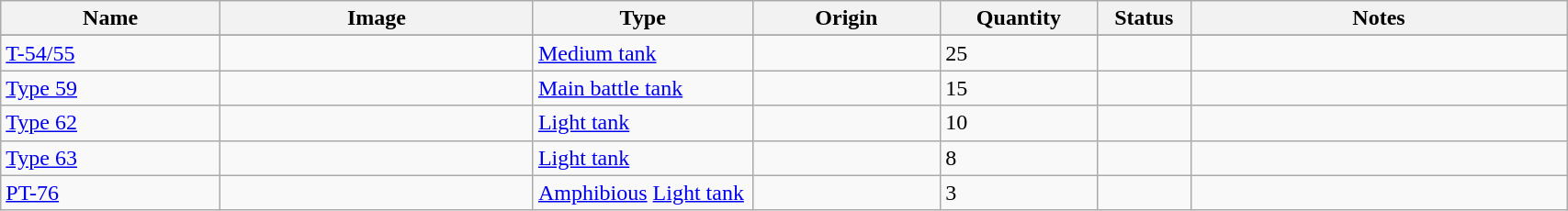<table class="wikitable" style="width:90%;">
<tr>
<th width=14%>Name</th>
<th width=20%>Image</th>
<th width=14%>Type</th>
<th width=12%>Origin</th>
<th width=10%>Quantity</th>
<th width=06%>Status</th>
<th width=24%>Notes</th>
</tr>
<tr>
</tr>
<tr>
<td><a href='#'>T-54/55</a></td>
<td></td>
<td><a href='#'>Medium tank</a></td>
<td></td>
<td>25</td>
<td></td>
<td></td>
</tr>
<tr>
<td><a href='#'>Type 59</a></td>
<td></td>
<td><a href='#'>Main battle tank</a></td>
<td></td>
<td>15</td>
<td></td>
<td></td>
</tr>
<tr>
<td><a href='#'>Type 62</a></td>
<td></td>
<td><a href='#'>Light tank</a></td>
<td></td>
<td>10</td>
<td></td>
<td></td>
</tr>
<tr>
<td><a href='#'>Type 63</a></td>
<td></td>
<td><a href='#'>Light tank</a></td>
<td></td>
<td>8</td>
<td></td>
<td></td>
</tr>
<tr>
<td><a href='#'>PT-76</a></td>
<td></td>
<td><a href='#'>Amphibious</a> <a href='#'>Light tank</a></td>
<td></td>
<td>3</td>
<td></td>
<td></td>
</tr>
</table>
